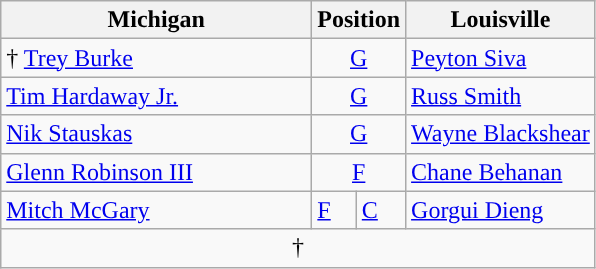<table class="wikitable">
<tr>
<th style="width:200px;">Michigan</th>
<th colspan="2">Position</th>
<th>Louisville</th>
</tr>
<tr>
<td>† <a href='#'>Trey Burke</a></td>
<td colspan="2" style="text-align:center"><a href='#'>G</a></td>
<td><a href='#'>Peyton Siva</a></td>
</tr>
<tr>
<td><a href='#'>Tim Hardaway Jr.</a></td>
<td colspan="2" style="text-align:center"><a href='#'>G</a></td>
<td><a href='#'>Russ Smith</a></td>
</tr>
<tr>
<td><a href='#'>Nik Stauskas</a></td>
<td colspan="2" style="text-align:center"><a href='#'>G</a></td>
<td><a href='#'>Wayne Blackshear</a></td>
</tr>
<tr>
<td><a href='#'>Glenn Robinson III</a></td>
<td colspan="2" style="text-align:center"><a href='#'>F</a></td>
<td><a href='#'>Chane Behanan</a></td>
</tr>
<tr>
<td><a href='#'>Mitch McGary</a></td>
<td><a href='#'>F</a></td>
<td><a href='#'>C</a></td>
<td><a href='#'>Gorgui Dieng</a></td>
</tr>
<tr>
<td colspan="5" align=center>† </td>
</tr>
</table>
